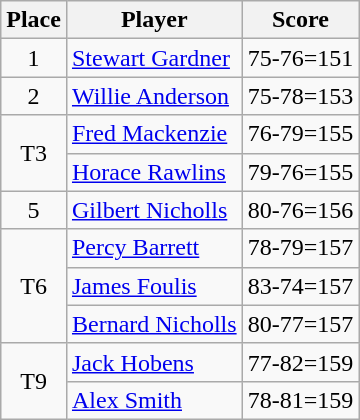<table class=wikitable>
<tr>
<th>Place</th>
<th>Player</th>
<th>Score</th>
</tr>
<tr>
<td align=center>1</td>
<td> <a href='#'>Stewart Gardner</a></td>
<td>75-76=151</td>
</tr>
<tr>
<td align=center>2</td>
<td> <a href='#'>Willie Anderson</a></td>
<td>75-78=153</td>
</tr>
<tr>
<td rowspan=2 align=center>T3</td>
<td> <a href='#'>Fred Mackenzie</a></td>
<td>76-79=155</td>
</tr>
<tr>
<td> <a href='#'>Horace Rawlins</a></td>
<td>79-76=155</td>
</tr>
<tr>
<td align=center>5</td>
<td> <a href='#'>Gilbert Nicholls</a></td>
<td>80-76=156</td>
</tr>
<tr>
<td rowspan=3 align=center>T6</td>
<td> <a href='#'>Percy Barrett</a></td>
<td>78-79=157</td>
</tr>
<tr>
<td> <a href='#'>James Foulis</a></td>
<td>83-74=157</td>
</tr>
<tr>
<td> <a href='#'>Bernard Nicholls</a></td>
<td>80-77=157</td>
</tr>
<tr>
<td rowspan=2 align=center>T9</td>
<td> <a href='#'>Jack Hobens</a></td>
<td>77-82=159</td>
</tr>
<tr>
<td> <a href='#'>Alex Smith</a></td>
<td>78-81=159</td>
</tr>
</table>
